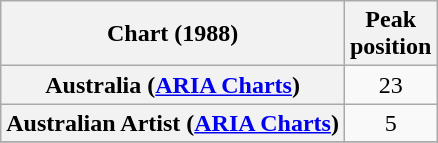<table class="wikitable sortable plainrowheaders">
<tr>
<th>Chart (1988)</th>
<th>Peak<br>position</th>
</tr>
<tr>
<th scope="row">Australia (<a href='#'>ARIA Charts</a>)</th>
<td style="text-align:center;">23 </td>
</tr>
<tr>
<th scope="row">Australian Artist (<a href='#'>ARIA Charts</a>)</th>
<td style="text-align:center;">5</td>
</tr>
<tr>
</tr>
</table>
